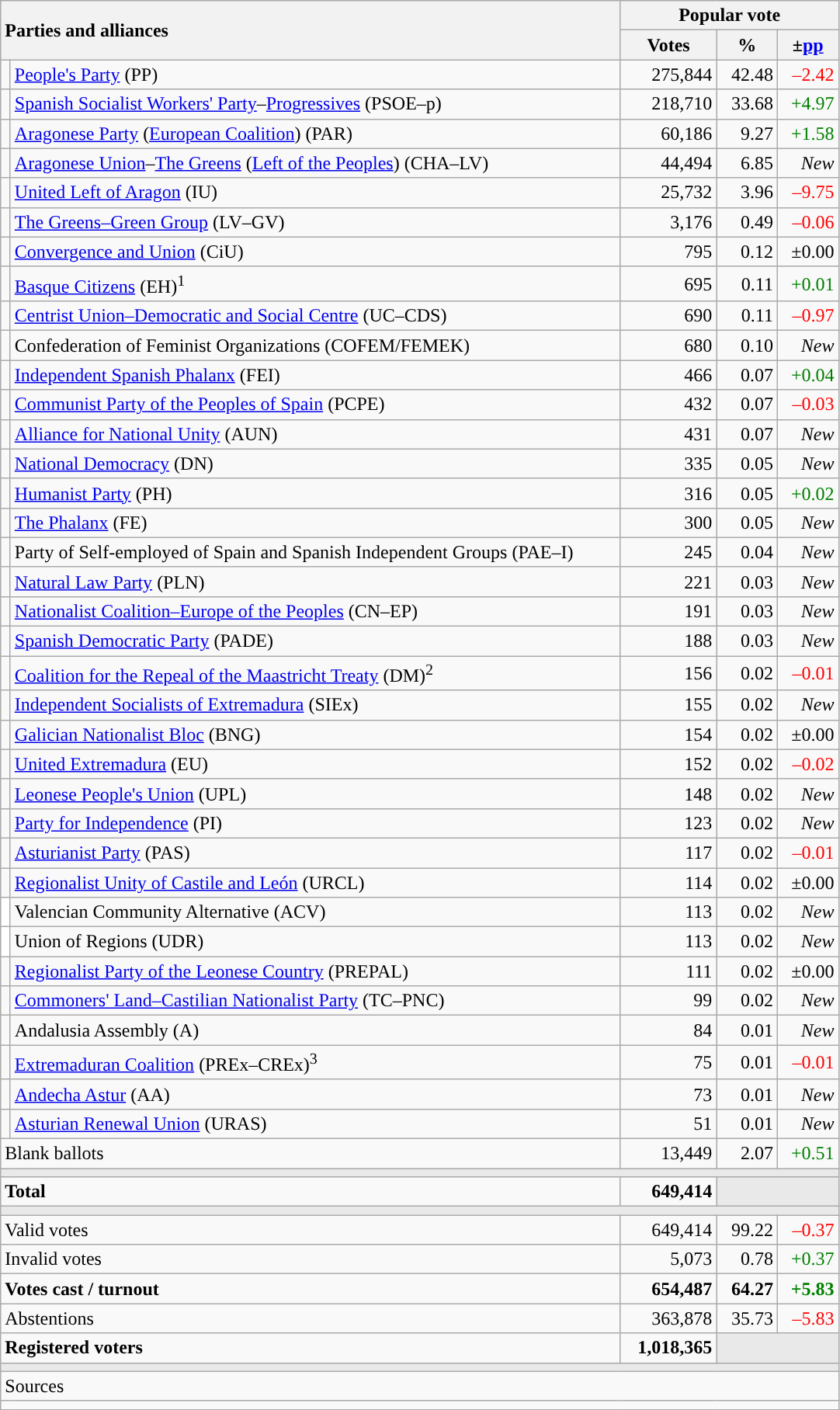<table class="wikitable" style="text-align:right">
<tr>
<th style="text-align:left;" rowspan="2" colspan="2" width="525">Parties and alliances</th>
<th colspan="3">Popular vote</th>
</tr>
<tr>
<th width="75">Votes</th>
<th width="45">%</th>
<th width="45">±<a href='#'>pp</a></th>
</tr>
<tr>
<td width="1" style="color:inherit;background:"></td>
<td align="left"><a href='#'>People's Party</a> (PP)</td>
<td>275,844</td>
<td>42.48</td>
<td style="color:red;">–2.42</td>
</tr>
<tr>
<td style="color:inherit;background:"></td>
<td align="left"><a href='#'>Spanish Socialist Workers' Party</a>–<a href='#'>Progressives</a> (PSOE–p)</td>
<td>218,710</td>
<td>33.68</td>
<td style="color:green;">+4.97</td>
</tr>
<tr>
<td style="color:inherit;background:"></td>
<td align="left"><a href='#'>Aragonese Party</a> (<a href='#'>European Coalition</a>) (PAR)</td>
<td>60,186</td>
<td>9.27</td>
<td style="color:green;">+1.58</td>
</tr>
<tr>
<td style="color:inherit;background:"></td>
<td align="left"><a href='#'>Aragonese Union</a>–<a href='#'>The Greens</a> (<a href='#'>Left of the Peoples</a>) (CHA–LV)</td>
<td>44,494</td>
<td>6.85</td>
<td><em>New</em></td>
</tr>
<tr>
<td style="color:inherit;background:"></td>
<td align="left"><a href='#'>United Left of Aragon</a> (IU)</td>
<td>25,732</td>
<td>3.96</td>
<td style="color:red;">–9.75</td>
</tr>
<tr>
<td style="color:inherit;background:"></td>
<td align="left"><a href='#'>The Greens–Green Group</a> (LV–GV)</td>
<td>3,176</td>
<td>0.49</td>
<td style="color:red;">–0.06</td>
</tr>
<tr>
<td style="color:inherit;background:"></td>
<td align="left"><a href='#'>Convergence and Union</a> (CiU)</td>
<td>795</td>
<td>0.12</td>
<td>±0.00</td>
</tr>
<tr>
<td style="color:inherit;background:"></td>
<td align="left"><a href='#'>Basque Citizens</a> (EH)<sup>1</sup></td>
<td>695</td>
<td>0.11</td>
<td style="color:green;">+0.01</td>
</tr>
<tr>
<td style="color:inherit;background:"></td>
<td align="left"><a href='#'>Centrist Union–Democratic and Social Centre</a> (UC–CDS)</td>
<td>690</td>
<td>0.11</td>
<td style="color:red;">–0.97</td>
</tr>
<tr>
<td style="color:inherit;background:"></td>
<td align="left">Confederation of Feminist Organizations (COFEM/FEMEK)</td>
<td>680</td>
<td>0.10</td>
<td><em>New</em></td>
</tr>
<tr>
<td style="color:inherit;background:"></td>
<td align="left"><a href='#'>Independent Spanish Phalanx</a> (FEI)</td>
<td>466</td>
<td>0.07</td>
<td style="color:green;">+0.04</td>
</tr>
<tr>
<td style="color:inherit;background:"></td>
<td align="left"><a href='#'>Communist Party of the Peoples of Spain</a> (PCPE)</td>
<td>432</td>
<td>0.07</td>
<td style="color:red;">–0.03</td>
</tr>
<tr>
<td style="color:inherit;background:"></td>
<td align="left"><a href='#'>Alliance for National Unity</a> (AUN)</td>
<td>431</td>
<td>0.07</td>
<td><em>New</em></td>
</tr>
<tr>
<td style="color:inherit;background:"></td>
<td align="left"><a href='#'>National Democracy</a> (DN)</td>
<td>335</td>
<td>0.05</td>
<td><em>New</em></td>
</tr>
<tr>
<td style="color:inherit;background:"></td>
<td align="left"><a href='#'>Humanist Party</a> (PH)</td>
<td>316</td>
<td>0.05</td>
<td style="color:green;">+0.02</td>
</tr>
<tr>
<td style="color:inherit;background:"></td>
<td align="left"><a href='#'>The Phalanx</a> (FE)</td>
<td>300</td>
<td>0.05</td>
<td><em>New</em></td>
</tr>
<tr>
<td style="color:inherit;background:"></td>
<td align="left">Party of Self-employed of Spain and Spanish Independent Groups (PAE–I)</td>
<td>245</td>
<td>0.04</td>
<td><em>New</em></td>
</tr>
<tr>
<td style="color:inherit;background:"></td>
<td align="left"><a href='#'>Natural Law Party</a> (PLN)</td>
<td>221</td>
<td>0.03</td>
<td><em>New</em></td>
</tr>
<tr>
<td style="color:inherit;background:"></td>
<td align="left"><a href='#'>Nationalist Coalition–Europe of the Peoples</a> (CN–EP)</td>
<td>191</td>
<td>0.03</td>
<td><em>New</em></td>
</tr>
<tr>
<td style="color:inherit;background:"></td>
<td align="left"><a href='#'>Spanish Democratic Party</a> (PADE)</td>
<td>188</td>
<td>0.03</td>
<td><em>New</em></td>
</tr>
<tr>
<td style="color:inherit;background:"></td>
<td align="left"><a href='#'>Coalition for the Repeal of the Maastricht Treaty</a> (DM)<sup>2</sup></td>
<td>156</td>
<td>0.02</td>
<td style="color:red;">–0.01</td>
</tr>
<tr>
<td style="color:inherit;background:"></td>
<td align="left"><a href='#'>Independent Socialists of Extremadura</a> (SIEx)</td>
<td>155</td>
<td>0.02</td>
<td><em>New</em></td>
</tr>
<tr>
<td style="color:inherit;background:"></td>
<td align="left"><a href='#'>Galician Nationalist Bloc</a> (BNG)</td>
<td>154</td>
<td>0.02</td>
<td>±0.00</td>
</tr>
<tr>
<td style="color:inherit;background:"></td>
<td align="left"><a href='#'>United Extremadura</a> (EU)</td>
<td>152</td>
<td>0.02</td>
<td style="color:red;">–0.02</td>
</tr>
<tr>
<td style="color:inherit;background:"></td>
<td align="left"><a href='#'>Leonese People's Union</a> (UPL)</td>
<td>148</td>
<td>0.02</td>
<td><em>New</em></td>
</tr>
<tr>
<td style="color:inherit;background:"></td>
<td align="left"><a href='#'>Party for Independence</a> (PI)</td>
<td>123</td>
<td>0.02</td>
<td><em>New</em></td>
</tr>
<tr>
<td style="color:inherit;background:"></td>
<td align="left"><a href='#'>Asturianist Party</a> (PAS)</td>
<td>117</td>
<td>0.02</td>
<td style="color:red;">–0.01</td>
</tr>
<tr>
<td style="color:inherit;background:"></td>
<td align="left"><a href='#'>Regionalist Unity of Castile and León</a> (URCL)</td>
<td>114</td>
<td>0.02</td>
<td>±0.00</td>
</tr>
<tr>
<td bgcolor="white"></td>
<td align="left">Valencian Community Alternative (ACV)</td>
<td>113</td>
<td>0.02</td>
<td><em>New</em></td>
</tr>
<tr>
<td bgcolor="white"></td>
<td align="left">Union of Regions (UDR)</td>
<td>113</td>
<td>0.02</td>
<td><em>New</em></td>
</tr>
<tr>
<td style="color:inherit;background:"></td>
<td align="left"><a href='#'>Regionalist Party of the Leonese Country</a> (PREPAL)</td>
<td>111</td>
<td>0.02</td>
<td>±0.00</td>
</tr>
<tr>
<td style="color:inherit;background:"></td>
<td align="left"><a href='#'>Commoners' Land–Castilian Nationalist Party</a> (TC–PNC)</td>
<td>99</td>
<td>0.02</td>
<td><em>New</em></td>
</tr>
<tr>
<td style="color:inherit;background:"></td>
<td align="left">Andalusia Assembly (A)</td>
<td>84</td>
<td>0.01</td>
<td><em>New</em></td>
</tr>
<tr>
<td style="color:inherit;background:"></td>
<td align="left"><a href='#'>Extremaduran Coalition</a> (PREx–CREx)<sup>3</sup></td>
<td>75</td>
<td>0.01</td>
<td style="color:red;">–0.01</td>
</tr>
<tr>
<td style="color:inherit;background:"></td>
<td align="left"><a href='#'>Andecha Astur</a> (AA)</td>
<td>73</td>
<td>0.01</td>
<td><em>New</em></td>
</tr>
<tr>
<td style="color:inherit;background:"></td>
<td align="left"><a href='#'>Asturian Renewal Union</a> (URAS)</td>
<td>51</td>
<td>0.01</td>
<td><em>New</em></td>
</tr>
<tr>
<td align="left" colspan="2">Blank ballots</td>
<td>13,449</td>
<td>2.07</td>
<td style="color:green;">+0.51</td>
</tr>
<tr>
<td colspan="5" bgcolor="#E9E9E9"></td>
</tr>
<tr style="font-weight:bold;">
<td align="left" colspan="2">Total</td>
<td>649,414</td>
<td bgcolor="#E9E9E9" colspan="2"></td>
</tr>
<tr>
<td colspan="5" bgcolor="#E9E9E9"></td>
</tr>
<tr>
<td align="left" colspan="2">Valid votes</td>
<td>649,414</td>
<td>99.22</td>
<td style="color:red;">–0.37</td>
</tr>
<tr>
<td align="left" colspan="2">Invalid votes</td>
<td>5,073</td>
<td>0.78</td>
<td style="color:green;">+0.37</td>
</tr>
<tr style="font-weight:bold;">
<td align="left" colspan="2">Votes cast / turnout</td>
<td>654,487</td>
<td>64.27</td>
<td style="color:green;">+5.83</td>
</tr>
<tr>
<td align="left" colspan="2">Abstentions</td>
<td>363,878</td>
<td>35.73</td>
<td style="color:red;">–5.83</td>
</tr>
<tr style="font-weight:bold;">
<td align="left" colspan="2">Registered voters</td>
<td>1,018,365</td>
<td bgcolor="#E9E9E9" colspan="2"></td>
</tr>
<tr>
<td colspan="5" bgcolor="#E9E9E9"></td>
</tr>
<tr>
<td align="left" colspan="5">Sources</td>
</tr>
<tr>
<td colspan="5" style="text-align:left; max-width:680px;"></td>
</tr>
</table>
